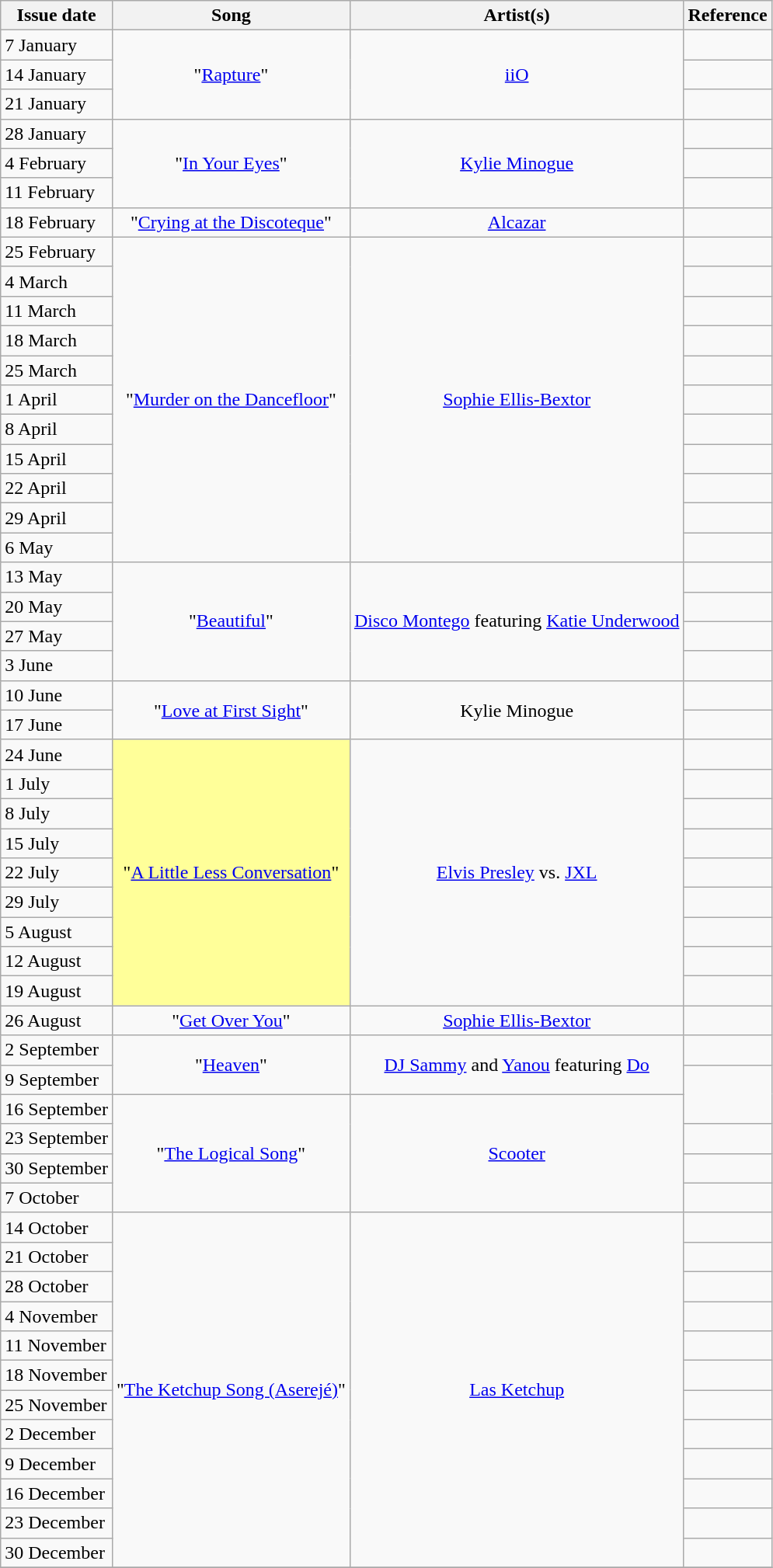<table class="wikitable">
<tr>
<th>Issue date</th>
<th>Song</th>
<th>Artist(s)</th>
<th>Reference</th>
</tr>
<tr>
<td align="left">7 January</td>
<td align="center" rowspan="3">"<a href='#'>Rapture</a>"</td>
<td align="center" rowspan="3"><a href='#'>iiO</a></td>
<td align="center"></td>
</tr>
<tr>
<td align="left">14 January</td>
<td align="center"></td>
</tr>
<tr>
<td align="left">21 January</td>
<td align="center"></td>
</tr>
<tr>
<td align="left">28 January</td>
<td align="center" rowspan="3">"<a href='#'>In Your Eyes</a>"</td>
<td align="center" rowspan="3"><a href='#'>Kylie Minogue</a></td>
<td align="center"></td>
</tr>
<tr>
<td align="left">4 February</td>
<td align="center"></td>
</tr>
<tr>
<td align="left">11 February</td>
<td align="center"></td>
</tr>
<tr>
<td align="left">18 February</td>
<td align="center">"<a href='#'>Crying at the Discoteque</a>"</td>
<td align="center"><a href='#'>Alcazar</a></td>
<td align="center"></td>
</tr>
<tr>
<td align="left">25 February</td>
<td align="center" rowspan="11">"<a href='#'>Murder on the Dancefloor</a>"</td>
<td align="center" rowspan="11"><a href='#'>Sophie Ellis-Bextor</a></td>
<td align="center"></td>
</tr>
<tr>
<td align="left">4 March</td>
<td align="center"></td>
</tr>
<tr>
<td align="left">11 March</td>
<td align="center"></td>
</tr>
<tr>
<td align="left">18 March</td>
<td align="center"></td>
</tr>
<tr>
<td align="left">25 March</td>
<td align="center"></td>
</tr>
<tr>
<td align="left">1 April</td>
<td align="center"></td>
</tr>
<tr>
<td align="left">8 April</td>
<td align="center"></td>
</tr>
<tr>
<td align="left">15 April</td>
<td align="center"></td>
</tr>
<tr>
<td align="left">22 April</td>
<td align="center"></td>
</tr>
<tr>
<td align="left">29 April</td>
<td align="center"></td>
</tr>
<tr>
<td align="left">6 May</td>
<td align="center"></td>
</tr>
<tr>
<td align="left">13 May</td>
<td align="center" rowspan="4">"<a href='#'>Beautiful</a>"</td>
<td align="center" rowspan="4"><a href='#'>Disco Montego</a> featuring <a href='#'>Katie Underwood</a></td>
<td align="center"></td>
</tr>
<tr>
<td align="left">20 May</td>
<td align="center"></td>
</tr>
<tr>
<td align="left">27 May</td>
<td align="center"></td>
</tr>
<tr>
<td align="left">3 June</td>
<td align="center"></td>
</tr>
<tr>
<td align="left">10 June</td>
<td align="center" rowspan="2">"<a href='#'>Love at First Sight</a>"</td>
<td align="center" rowspan="2">Kylie Minogue</td>
<td align="center"></td>
</tr>
<tr>
<td align="left">17 June</td>
<td align="center"></td>
</tr>
<tr>
<td align="left">24 June</td>
<td bgcolor=#FFFF99 align="center" rowspan="9">"<a href='#'>A Little Less Conversation</a>" </td>
<td align="center" rowspan="9"><a href='#'>Elvis Presley</a> vs. <a href='#'>JXL</a></td>
<td align="center"></td>
</tr>
<tr>
<td align="left">1 July</td>
<td align="center"></td>
</tr>
<tr>
<td align="left">8 July</td>
<td align="center"></td>
</tr>
<tr>
<td align="left">15 July</td>
<td align="center"></td>
</tr>
<tr>
<td align="left">22 July</td>
<td align="center"></td>
</tr>
<tr>
<td align="left">29 July</td>
<td align="center"></td>
</tr>
<tr>
<td align="left">5 August</td>
<td align="center"></td>
</tr>
<tr>
<td align="left">12 August</td>
<td align="center"></td>
</tr>
<tr>
<td align="left">19 August</td>
<td align="center"></td>
</tr>
<tr>
<td align="left">26 August</td>
<td align="center">"<a href='#'>Get Over You</a>"</td>
<td align="center"><a href='#'>Sophie Ellis-Bextor</a></td>
<td align="center"></td>
</tr>
<tr>
<td align="left">2 September</td>
<td align="center" rowspan="2">"<a href='#'>Heaven</a>"</td>
<td align="center" rowspan="2"><a href='#'>DJ Sammy</a> and <a href='#'>Yanou</a> featuring <a href='#'>Do</a></td>
<td align="center"></td>
</tr>
<tr>
<td align="left">9 September</td>
<td align="center"  rowspan="2"></td>
</tr>
<tr>
<td align="left">16 September</td>
<td align="center" rowspan="4">"<a href='#'>The Logical Song</a>"</td>
<td align="center" rowspan="4"><a href='#'>Scooter</a></td>
</tr>
<tr>
<td align="left">23 September</td>
<td align="center"></td>
</tr>
<tr>
<td align="left">30 September</td>
<td align="center"></td>
</tr>
<tr>
<td align="left">7 October</td>
<td align="center"></td>
</tr>
<tr>
<td align="left">14 October</td>
<td align="center" rowspan="12">"<a href='#'>The Ketchup Song (Aserejé)</a>"</td>
<td align="center" rowspan="12"><a href='#'>Las Ketchup</a></td>
<td align="center"></td>
</tr>
<tr>
<td align="left">21 October</td>
<td align="center"></td>
</tr>
<tr>
<td align="left">28 October</td>
<td align="center"></td>
</tr>
<tr>
<td align="left">4 November</td>
<td align="center"></td>
</tr>
<tr>
<td align="left">11 November</td>
<td align="center"></td>
</tr>
<tr>
<td align="left">18 November</td>
<td align="center"></td>
</tr>
<tr>
<td align="left">25 November</td>
<td align="center"></td>
</tr>
<tr>
<td align="left">2 December</td>
<td align="center"></td>
</tr>
<tr>
<td align="left">9 December</td>
<td align="center"></td>
</tr>
<tr>
<td align="left">16 December</td>
<td align="center"></td>
</tr>
<tr>
<td align="left">23 December</td>
<td align="center"></td>
</tr>
<tr>
<td align="left">30 December</td>
<td align="center"></td>
</tr>
<tr>
</tr>
</table>
